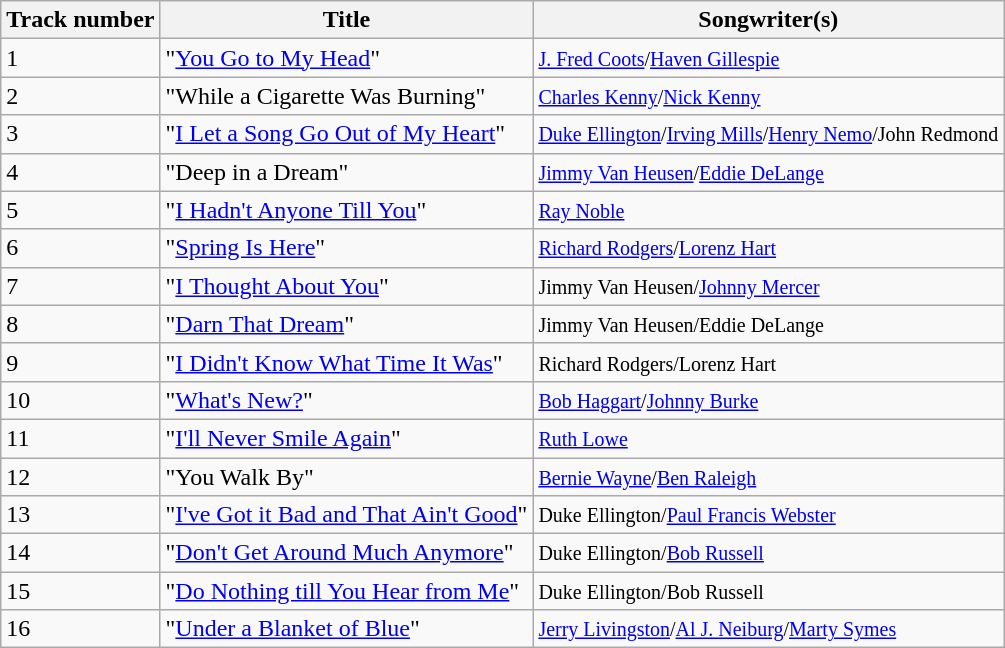<table class="wikitable">
<tr>
<th>Track number</th>
<th>Title</th>
<th>Songwriter(s)</th>
</tr>
<tr>
<td>1</td>
<td>"<a href='#'>You Go to My Head</a>"</td>
<td><small><a href='#'>J. Fred Coots</a>/<a href='#'>Haven Gillespie</a></small></td>
</tr>
<tr>
<td>2</td>
<td>"While a Cigarette Was Burning"</td>
<td><small><a href='#'>Charles Kenny</a>/<a href='#'>Nick Kenny</a></small></td>
</tr>
<tr>
<td>3</td>
<td>"<a href='#'>I Let a Song Go Out of My Heart</a>"</td>
<td><small><a href='#'>Duke Ellington</a>/<a href='#'>Irving Mills</a>/<a href='#'>Henry Nemo</a>/John Redmond </small></td>
</tr>
<tr>
<td>4</td>
<td>"Deep in a Dream"</td>
<td><small> <a href='#'>Jimmy Van Heusen</a>/<a href='#'>Eddie DeLange</a> </small></td>
</tr>
<tr>
<td>5</td>
<td>"<a href='#'>I Hadn't Anyone Till You</a>"</td>
<td><small> <a href='#'>Ray Noble</a> </small></td>
</tr>
<tr>
<td>6</td>
<td>"<a href='#'>Spring Is Here</a>"</td>
<td><small><a href='#'>Richard Rodgers</a>/<a href='#'>Lorenz Hart</a></small></td>
</tr>
<tr>
<td>7</td>
<td>"<a href='#'>I Thought About You</a>"</td>
<td><small> Jimmy Van Heusen/<a href='#'>Johnny Mercer</a></small></td>
</tr>
<tr>
<td>8</td>
<td>"<a href='#'>Darn That Dream</a>"</td>
<td><small>Jimmy Van Heusen/Eddie DeLange</small></td>
</tr>
<tr>
<td>9</td>
<td>"<a href='#'>I Didn't Know What Time It Was</a>"</td>
<td><small>Richard Rodgers/Lorenz Hart</small></td>
</tr>
<tr>
<td>10</td>
<td>"<a href='#'>What's New?</a>"</td>
<td><small><a href='#'>Bob Haggart</a>/<a href='#'>Johnny Burke</a></small></td>
</tr>
<tr>
<td>11</td>
<td>"<a href='#'>I'll Never Smile Again</a>"</td>
<td><small><a href='#'>Ruth Lowe</a></small></td>
</tr>
<tr>
<td>12</td>
<td>"You Walk By"</td>
<td><small><a href='#'>Bernie Wayne</a>/<a href='#'>Ben Raleigh</a></small></td>
</tr>
<tr>
<td>13</td>
<td>"<a href='#'>I've Got it Bad and That Ain't Good</a>"</td>
<td><small>Duke Ellington/<a href='#'>Paul Francis Webster</a></small></td>
</tr>
<tr>
<td>14</td>
<td>"<a href='#'>Don't Get Around Much Anymore</a>"</td>
<td><small>Duke Ellington/<a href='#'>Bob Russell</a></small></td>
</tr>
<tr>
<td>15</td>
<td>"<a href='#'>Do Nothing till You Hear from Me</a>"</td>
<td><small>Duke Ellington/Bob Russell</small></td>
</tr>
<tr>
<td>16</td>
<td>"<a href='#'>Under a Blanket of Blue</a>"</td>
<td><small><a href='#'>Jerry Livingston</a>/<a href='#'>Al J. Neiburg</a>/<a href='#'>Marty Symes</a></small></td>
</tr>
</table>
